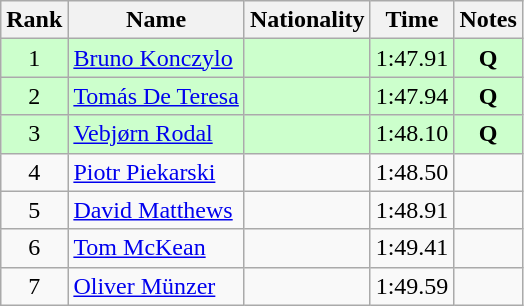<table class="wikitable sortable" style="text-align:center">
<tr>
<th>Rank</th>
<th>Name</th>
<th>Nationality</th>
<th>Time</th>
<th>Notes</th>
</tr>
<tr bgcolor=ccffcc>
<td>1</td>
<td align=left><a href='#'>Bruno Konczylo</a></td>
<td align=left></td>
<td>1:47.91</td>
<td><strong>Q</strong></td>
</tr>
<tr bgcolor=ccffcc>
<td>2</td>
<td align=left><a href='#'>Tomás De Teresa</a></td>
<td align=left></td>
<td>1:47.94</td>
<td><strong>Q</strong></td>
</tr>
<tr bgcolor=ccffcc>
<td>3</td>
<td align=left><a href='#'>Vebjørn Rodal</a></td>
<td align=left></td>
<td>1:48.10</td>
<td><strong>Q</strong></td>
</tr>
<tr>
<td>4</td>
<td align=left><a href='#'>Piotr Piekarski</a></td>
<td align=left></td>
<td>1:48.50</td>
<td></td>
</tr>
<tr>
<td>5</td>
<td align=left><a href='#'>David Matthews</a></td>
<td align=left></td>
<td>1:48.91</td>
<td></td>
</tr>
<tr>
<td>6</td>
<td align=left><a href='#'>Tom McKean</a></td>
<td align=left></td>
<td>1:49.41</td>
<td></td>
</tr>
<tr>
<td>7</td>
<td align=left><a href='#'>Oliver Münzer</a></td>
<td align=left></td>
<td>1:49.59</td>
<td></td>
</tr>
</table>
